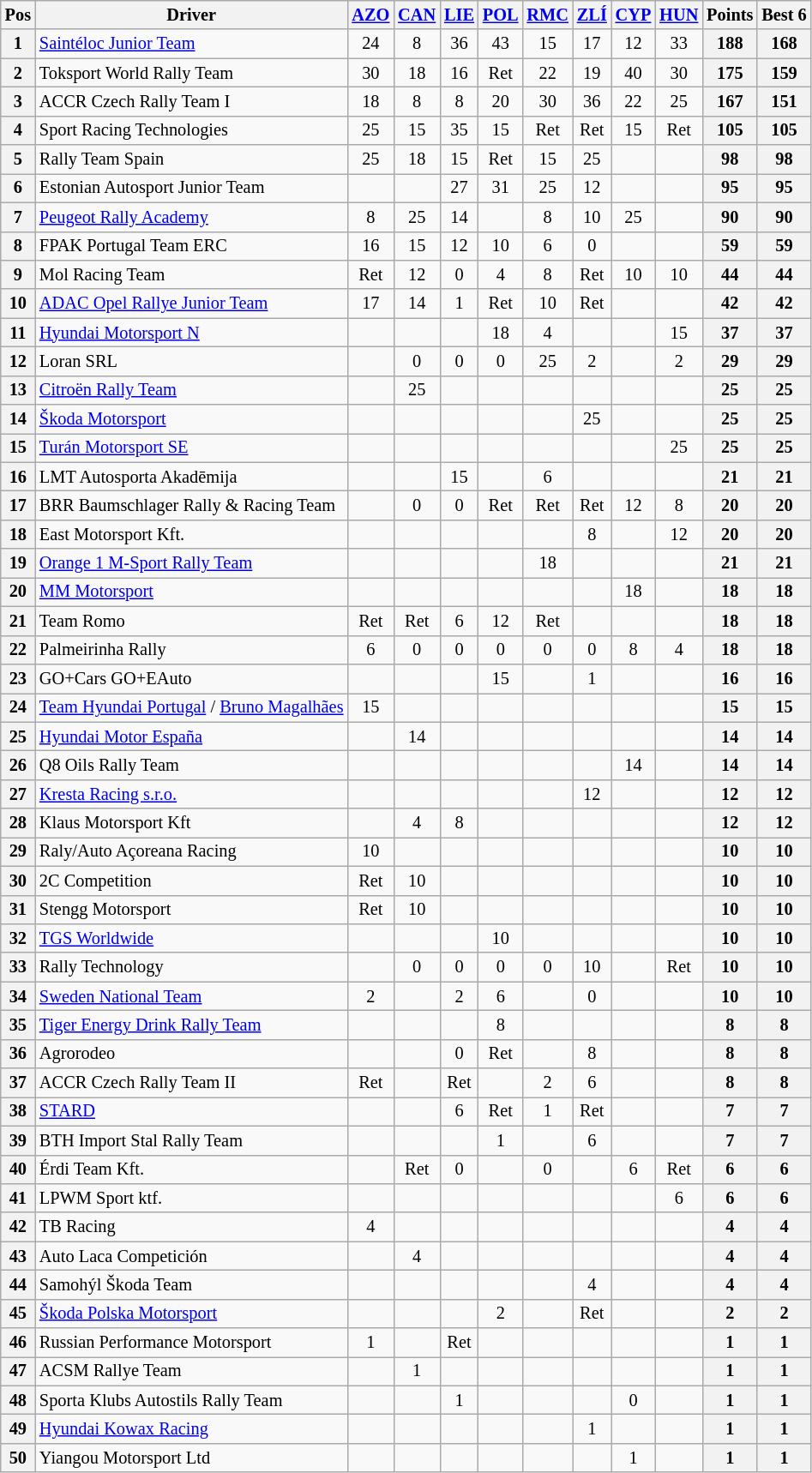<table class="wikitable" style="font-size: 85%; text-align: center;">
<tr valign="top">
<th valign="middle">Pos</th>
<th valign="middle">Driver</th>
<th><a href='#'>AZO</a><br></th>
<th><a href='#'>CAN</a><br></th>
<th><a href='#'>LIE</a><br></th>
<th><a href='#'>POL</a><br></th>
<th><a href='#'>RMC</a><br></th>
<th><a href='#'>ZLÍ</a><br></th>
<th><a href='#'>CYP</a><br></th>
<th><a href='#'>HUN</a><br></th>
<th valign="middle">Points</th>
<th valign="middle">Best 6</th>
</tr>
<tr>
<th>1</th>
<td align=left> <a href='#'>Saintéloc Junior Team</a></td>
<td>24</td>
<td>8</td>
<td>36</td>
<td>43</td>
<td>15</td>
<td>17</td>
<td>12</td>
<td>33</td>
<th>188</th>
<th>168</th>
</tr>
<tr>
<th>2</th>
<td align=left> Toksport World Rally Team</td>
<td>30</td>
<td>18</td>
<td>16</td>
<td>Ret</td>
<td>22</td>
<td>19</td>
<td>40</td>
<td>30</td>
<th>175</th>
<th>159</th>
</tr>
<tr>
<th>3</th>
<td align=left> ACCR Czech Rally Team I</td>
<td>18</td>
<td>8</td>
<td>8</td>
<td>20</td>
<td>30</td>
<td>36</td>
<td>22</td>
<td>25</td>
<th>167</th>
<th>151</th>
</tr>
<tr>
<th>4</th>
<td align=left> Sport Racing Technologies</td>
<td>25</td>
<td>15</td>
<td>35</td>
<td>15</td>
<td>Ret</td>
<td>Ret</td>
<td>15</td>
<td>Ret</td>
<th>105</th>
<th>105</th>
</tr>
<tr>
<th>5</th>
<td align=left> Rally Team Spain</td>
<td>25</td>
<td>18</td>
<td>15</td>
<td>Ret</td>
<td>15</td>
<td>25</td>
<td></td>
<td></td>
<th>98</th>
<th>98</th>
</tr>
<tr>
<th>6</th>
<td align=left> Estonian Autosport Junior Team</td>
<td></td>
<td></td>
<td>27</td>
<td>31</td>
<td>25</td>
<td>12</td>
<td></td>
<td></td>
<th>95</th>
<th>95</th>
</tr>
<tr>
<th>7</th>
<td align=left> <a href='#'>Peugeot Rally Academy</a></td>
<td>8</td>
<td>25</td>
<td>14</td>
<td></td>
<td>8</td>
<td>10</td>
<td>25</td>
<td></td>
<th>90</th>
<th>90</th>
</tr>
<tr>
<th>8</th>
<td align=left> FPAK Portugal Team ERC</td>
<td>16</td>
<td>15</td>
<td>12</td>
<td>10</td>
<td>6</td>
<td>0</td>
<td></td>
<td></td>
<th>59</th>
<th>59</th>
</tr>
<tr>
<th>9</th>
<td align=left> Mol Racing Team</td>
<td>Ret</td>
<td>12</td>
<td>0</td>
<td>4</td>
<td>8</td>
<td>Ret</td>
<td>10</td>
<td>10</td>
<th>44</th>
<th>44</th>
</tr>
<tr>
<th>10</th>
<td align=left> <a href='#'>ADAC Opel Rallye Junior Team</a></td>
<td>17</td>
<td>14</td>
<td>1</td>
<td>Ret</td>
<td>10</td>
<td>Ret</td>
<td></td>
<td></td>
<th>42</th>
<th>42</th>
</tr>
<tr>
<th>11</th>
<td align=left> <a href='#'>Hyundai Motorsport N</a></td>
<td></td>
<td></td>
<td></td>
<td>18</td>
<td>4</td>
<td></td>
<td></td>
<td>15</td>
<th>37</th>
<th>37</th>
</tr>
<tr>
<th>12</th>
<td align=left> Loran SRL</td>
<td></td>
<td>0</td>
<td>0</td>
<td>0</td>
<td>25</td>
<td>2</td>
<td></td>
<td>2</td>
<th>29</th>
<th>29</th>
</tr>
<tr>
<th>13</th>
<td align=left> <a href='#'>Citroën Rally Team</a></td>
<td></td>
<td>25</td>
<td></td>
<td></td>
<td></td>
<td></td>
<td></td>
<td></td>
<th>25</th>
<th>25</th>
</tr>
<tr>
<th>14</th>
<td align=left> <a href='#'>Škoda Motorsport</a></td>
<td></td>
<td></td>
<td></td>
<td></td>
<td></td>
<td>25</td>
<td></td>
<td></td>
<th>25</th>
<th>25</th>
</tr>
<tr>
<th>15</th>
<td align=left> <a href='#'>Turán Motorsport SE</a></td>
<td></td>
<td></td>
<td></td>
<td></td>
<td></td>
<td></td>
<td></td>
<td>25</td>
<th>25</th>
<th>25</th>
</tr>
<tr>
<th>16</th>
<td align=left> LMT Autosporta Akadēmija</td>
<td></td>
<td></td>
<td>15</td>
<td></td>
<td>6</td>
<td></td>
<td></td>
<td></td>
<th>21</th>
<th>21</th>
</tr>
<tr>
<th>17</th>
<td align=left> BRR Baumschlager Rally & Racing Team</td>
<td></td>
<td>0</td>
<td>0</td>
<td>Ret</td>
<td>Ret</td>
<td>Ret</td>
<td>12</td>
<td>8</td>
<th>20</th>
<th>20</th>
</tr>
<tr>
<th>18</th>
<td align=left> East Motorsport Kft.</td>
<td></td>
<td></td>
<td></td>
<td></td>
<td></td>
<td>8</td>
<td></td>
<td>12</td>
<th>20</th>
<th>20</th>
</tr>
<tr>
<th>19</th>
<td align=left> <a href='#'>Orange 1 M-Sport Rally Team</a></td>
<td></td>
<td></td>
<td></td>
<td></td>
<td>18</td>
<td></td>
<td></td>
<td></td>
<th>21</th>
<th>21</th>
</tr>
<tr>
<th>20</th>
<td align=left> <a href='#'>MM Motorsport</a></td>
<td></td>
<td></td>
<td></td>
<td></td>
<td></td>
<td></td>
<td>18</td>
<td></td>
<th>18</th>
<th>18</th>
</tr>
<tr>
<th>21</th>
<td align=left> Team Romo</td>
<td>Ret</td>
<td>Ret</td>
<td>6</td>
<td>12</td>
<td>Ret</td>
<td></td>
<td></td>
<td></td>
<th>18</th>
<th>18</th>
</tr>
<tr>
<th>22</th>
<td align=left> Palmeirinha Rally</td>
<td>6</td>
<td>0</td>
<td>0</td>
<td>0</td>
<td>0</td>
<td>0</td>
<td>8</td>
<td>4</td>
<th>18</th>
<th>18</th>
</tr>
<tr>
<th>23</th>
<td align=left> GO+Cars GO+EAuto</td>
<td></td>
<td></td>
<td></td>
<td>15</td>
<td></td>
<td>1</td>
<td></td>
<td></td>
<th>16</th>
<th>16</th>
</tr>
<tr>
<th>24</th>
<td align=left> <a href='#'>Team Hyundai Portugal</a> / <a href='#'>Bruno Magalhães</a></td>
<td>15</td>
<td></td>
<td></td>
<td></td>
<td></td>
<td></td>
<td></td>
<td></td>
<th>15</th>
<th>15</th>
</tr>
<tr>
<th>25</th>
<td align=left> <a href='#'>Hyundai Motor España</a></td>
<td></td>
<td>14</td>
<td></td>
<td></td>
<td></td>
<td></td>
<td></td>
<td></td>
<th>14</th>
<th>14</th>
</tr>
<tr>
<th>26</th>
<td align=left> Q8 Oils Rally Team</td>
<td></td>
<td></td>
<td></td>
<td></td>
<td></td>
<td></td>
<td>14</td>
<td></td>
<th>14</th>
<th>14</th>
</tr>
<tr>
<th>27</th>
<td align=left> <a href='#'>Kresta Racing s.r.o.</a></td>
<td></td>
<td></td>
<td></td>
<td></td>
<td></td>
<td>12</td>
<td></td>
<td></td>
<th>12</th>
<th>12</th>
</tr>
<tr>
<th>28</th>
<td align=left> Klaus Motorsport Kft</td>
<td></td>
<td>4</td>
<td>8</td>
<td></td>
<td></td>
<td></td>
<td></td>
<td></td>
<th>12</th>
<th>12</th>
</tr>
<tr>
<th>29</th>
<td align=left> Raly/Auto Açoreana Racing</td>
<td>10</td>
<td></td>
<td></td>
<td></td>
<td></td>
<td></td>
<td></td>
<td></td>
<th>10</th>
<th>10</th>
</tr>
<tr>
<th>30</th>
<td align=left> 2C Competition</td>
<td>Ret</td>
<td>10</td>
<td></td>
<td></td>
<td></td>
<td></td>
<td></td>
<td></td>
<th>10</th>
<th>10</th>
</tr>
<tr>
<th>31</th>
<td align=left> Stengg Motorsport</td>
<td>Ret</td>
<td>10</td>
<td></td>
<td></td>
<td></td>
<td></td>
<td></td>
<td></td>
<th>10</th>
<th>10</th>
</tr>
<tr>
<th>32</th>
<td align=left> <a href='#'>TGS Worldwide</a></td>
<td></td>
<td></td>
<td></td>
<td>10</td>
<td></td>
<td></td>
<td></td>
<td></td>
<th>10</th>
<th>10</th>
</tr>
<tr>
<th>33</th>
<td align=left> Rally Technology</td>
<td></td>
<td>0</td>
<td>0</td>
<td>0</td>
<td>0</td>
<td>10</td>
<td></td>
<td>Ret</td>
<th>10</th>
<th>10</th>
</tr>
<tr>
<th>34</th>
<td align=left> <a href='#'>Sweden National Team</a></td>
<td>2</td>
<td></td>
<td>2</td>
<td>6</td>
<td></td>
<td>0</td>
<td></td>
<td></td>
<th>10</th>
<th>10</th>
</tr>
<tr>
<th>35</th>
<td align=left> <a href='#'>Tiger Energy Drink Rally Team</a></td>
<td></td>
<td></td>
<td></td>
<td>8</td>
<td></td>
<td></td>
<td></td>
<td></td>
<th>8</th>
<th>8</th>
</tr>
<tr>
<th>36</th>
<td align=left> Agrorodeo</td>
<td></td>
<td></td>
<td>0</td>
<td>Ret</td>
<td></td>
<td>8</td>
<td></td>
<td></td>
<th>8</th>
<th>8</th>
</tr>
<tr>
<th>37</th>
<td align=left> ACCR Czech Rally Team II</td>
<td>Ret</td>
<td></td>
<td>Ret</td>
<td></td>
<td>2</td>
<td>6</td>
<td></td>
<td></td>
<th>8</th>
<th>8</th>
</tr>
<tr>
<th>38</th>
<td align=left> <a href='#'>STARD</a></td>
<td></td>
<td></td>
<td>6</td>
<td>Ret</td>
<td>1</td>
<td>Ret</td>
<td></td>
<td></td>
<th>7</th>
<th>7</th>
</tr>
<tr>
<th>39</th>
<td align=left> BTH Import Stal Rally Team</td>
<td></td>
<td></td>
<td></td>
<td>1</td>
<td></td>
<td>6</td>
<td></td>
<td></td>
<th>7</th>
<th>7</th>
</tr>
<tr>
<th>40</th>
<td align=left> Érdi Team Kft.</td>
<td></td>
<td>Ret</td>
<td>0</td>
<td></td>
<td>0</td>
<td></td>
<td>6</td>
<td>Ret</td>
<th>6</th>
<th>6</th>
</tr>
<tr>
<th>41</th>
<td align=left> LPWM Sport ktf.</td>
<td></td>
<td></td>
<td></td>
<td></td>
<td></td>
<td></td>
<td></td>
<td>6</td>
<th>6</th>
<th>6</th>
</tr>
<tr>
<th>42</th>
<td align=left> TB Racing</td>
<td>4</td>
<td></td>
<td></td>
<td></td>
<td></td>
<td></td>
<td></td>
<td></td>
<th>4</th>
<th>4</th>
</tr>
<tr>
<th>43</th>
<td align=left> Auto Laca Competición</td>
<td></td>
<td>4</td>
<td></td>
<td></td>
<td></td>
<td></td>
<td></td>
<td></td>
<th>4</th>
<th>4</th>
</tr>
<tr>
<th>44</th>
<td align=left> Samohýl Škoda Team</td>
<td></td>
<td></td>
<td></td>
<td></td>
<td></td>
<td>4</td>
<td></td>
<td></td>
<th>4</th>
<th>4</th>
</tr>
<tr>
<th>45</th>
<td align=left> <a href='#'>Škoda Polska Motorsport</a></td>
<td></td>
<td></td>
<td></td>
<td>2</td>
<td></td>
<td>Ret</td>
<td></td>
<td></td>
<th>2</th>
<th>2</th>
</tr>
<tr>
<th>46</th>
<td align=left> Russian Performance Motorsport</td>
<td>1</td>
<td></td>
<td>Ret</td>
<td></td>
<td></td>
<td></td>
<td></td>
<td></td>
<th>1</th>
<th>1</th>
</tr>
<tr>
<th>47</th>
<td align=left> ACSM Rallye Team</td>
<td></td>
<td>1</td>
<td></td>
<td></td>
<td></td>
<td></td>
<td></td>
<td></td>
<th>1</th>
<th>1</th>
</tr>
<tr>
<th>48</th>
<td align=left> Sporta Klubs Autostils Rally Team</td>
<td></td>
<td></td>
<td>1</td>
<td></td>
<td></td>
<td></td>
<td>0</td>
<td></td>
<th>1</th>
<th>1</th>
</tr>
<tr>
<th>49</th>
<td align=left> <a href='#'>Hyundai Kowax Racing</a></td>
<td></td>
<td></td>
<td></td>
<td></td>
<td></td>
<td>1</td>
<td></td>
<td></td>
<th>1</th>
<th>1</th>
</tr>
<tr>
<th>50</th>
<td align=left> Yiangou Motorsport Ltd</td>
<td></td>
<td></td>
<td></td>
<td></td>
<td></td>
<td></td>
<td>1</td>
<td></td>
<th>1</th>
<th>1</th>
</tr>
</table>
